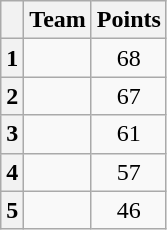<table class="wikitable">
<tr>
<th></th>
<th>Team</th>
<th>Points</th>
</tr>
<tr>
<th>1</th>
<td></td>
<td align="center">68</td>
</tr>
<tr>
<th>2</th>
<td></td>
<td align="center">67</td>
</tr>
<tr>
<th>3</th>
<td></td>
<td align="center">61</td>
</tr>
<tr>
<th>4</th>
<td></td>
<td align="center">57</td>
</tr>
<tr>
<th>5</th>
<td></td>
<td align="center">46</td>
</tr>
</table>
